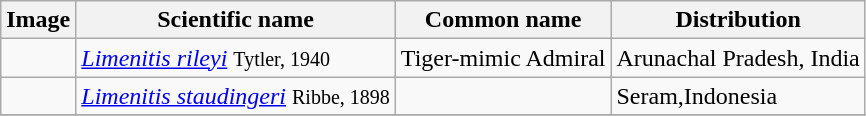<table class="wikitable">
<tr>
<th>Image</th>
<th>Scientific name</th>
<th>Common name</th>
<th>Distribution</th>
</tr>
<tr>
<td></td>
<td><em><a href='#'>Limenitis rileyi</a></em> <small>Tytler, 1940</small></td>
<td>Tiger-mimic Admiral</td>
<td>Arunachal Pradesh, India</td>
</tr>
<tr>
<td></td>
<td><em><a href='#'>Limenitis staudingeri</a></em> <small>Ribbe, 1898</small></td>
<td></td>
<td>Seram,Indonesia</td>
</tr>
<tr>
</tr>
</table>
